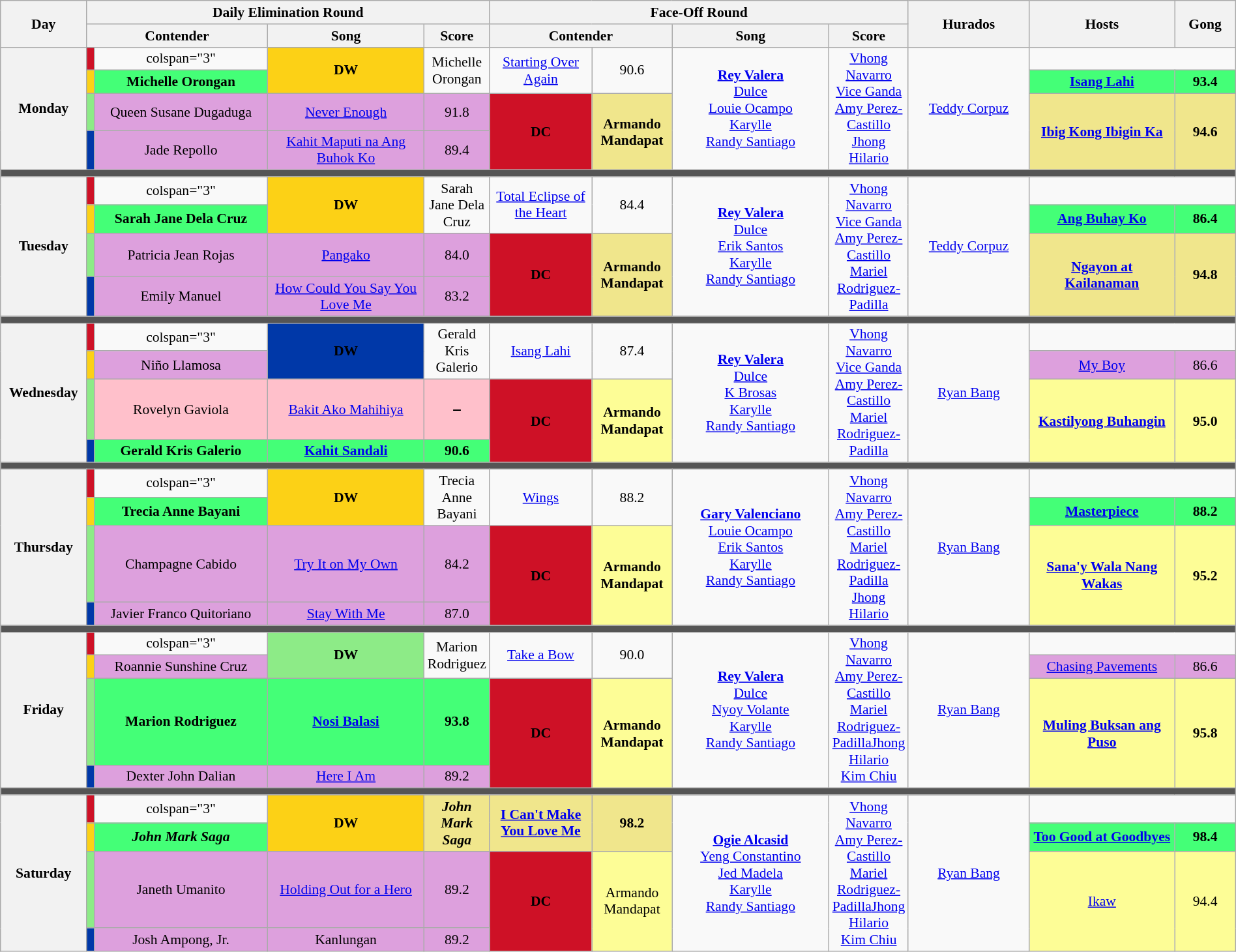<table class="wikitable mw-collapsible mw-collapsed" style="text-align:center; font-size:90%; width:100%;">
<tr>
<th rowspan="2" width="07%">Day</th>
<th colspan="4">Daily Elimination Round</th>
<th colspan="4">Face-Off Round</th>
<th rowspan="2" width="10%">Hurados</th>
<th rowspan="2" width="12%">Hosts</th>
<th rowspan="2" width="05%">Gong</th>
</tr>
<tr>
<th width="15%"  colspan=2>Contender</th>
<th width="13%">Song</th>
<th width="05%">Score</th>
<th width="15%"  colspan=2>Contender</th>
<th width="13%">Song</th>
<th width="05%">Score</th>
</tr>
<tr>
<th rowspan="4">Monday<br><small></small></th>
<th style="background-color:#CE1126;"></th>
<td>colspan="3" </td>
<th rowspan="2" style="background-color:#FCD116;">DW</th>
<td rowspan="2">Michelle Orongan</td>
<td rowspan="2"><a href='#'>Starting Over Again</a></td>
<td rowspan="2">90.6</td>
<td rowspan="4"><strong><a href='#'>Rey Valera</a></strong><br><a href='#'>Dulce</a><br><a href='#'>Louie Ocampo</a><br><a href='#'>Karylle</a><br><a href='#'>Randy Santiago</a></td>
<td rowspan="4"><a href='#'>Vhong Navarro</a><br><a href='#'>Vice Ganda</a><br><a href='#'>Amy Perez-Castillo</a><br><a href='#'>Jhong Hilario</a></td>
<td rowspan="4"><a href='#'>Teddy Corpuz</a></td>
</tr>
<tr>
<th style="background-color:#FCD116;"></th>
<td style="background:#44ff77;"><strong>Michelle Orongan</strong></td>
<td style="background:#44ff77;"><strong><a href='#'>Isang Lahi</a></strong></td>
<td style="background:#44ff77;"><strong>93.4</strong></td>
</tr>
<tr>
<th style="background-color:#8deb87;"></th>
<td style="background:Plum;">Queen Susane Dugaduga</td>
<td style="background:Plum;"><a href='#'>Never Enough</a></td>
<td style="background:Plum;">91.8</td>
<th rowspan="2" style="background-color:#CE1126;">DC</th>
<td rowspan="2" style="background:Khaki;"><strong>Armando Mandapat</strong></td>
<td rowspan="2" style="background:Khaki;"><strong><a href='#'>Ibig Kong Ibigin Ka</a></strong></td>
<td rowspan="2" style="background:Khaki;"><strong>94.6</strong></td>
</tr>
<tr>
<th style="background-color:#0038A8;"></th>
<td style="background:Plum;">Jade Repollo</td>
<td style="background:Plum;"><a href='#'>Kahit Maputi na Ang Buhok Ko</a></td>
<td style="background:Plum;">89.4</td>
</tr>
<tr>
<th colspan="12" style="background:#555;"></th>
</tr>
<tr>
<th rowspan="4">Tuesday<br><small></small></th>
<th style="background-color:#CE1126;"></th>
<td>colspan="3" </td>
<th rowspan="2" style="background-color:#FCD116;">DW</th>
<td rowspan="2">Sarah Jane Dela Cruz</td>
<td rowspan="2"><a href='#'>Total Eclipse of the Heart</a></td>
<td rowspan="2">84.4</td>
<td rowspan="4"><strong><a href='#'>Rey Valera</a></strong><br><a href='#'>Dulce</a><br><a href='#'>Erik Santos</a><br><a href='#'>Karylle</a><br><a href='#'>Randy Santiago</a></td>
<td rowspan="4"><a href='#'>Vhong Navarro</a><br><a href='#'>Vice Ganda</a><br><a href='#'>Amy Perez-Castillo</a><br><a href='#'>Mariel Rodriguez-Padilla</a></td>
<td rowspan="4"><a href='#'>Teddy Corpuz</a></td>
</tr>
<tr>
<th style="background-color:#FCD116;"></th>
<td style="background:#44ff77;"><strong>Sarah Jane Dela Cruz</strong></td>
<td style="background:#44ff77;"><strong><a href='#'>Ang Buhay Ko</a></strong></td>
<td style="background:#44ff77;"><strong>86.4</strong></td>
</tr>
<tr>
<th style="background-color:#8deb87;"></th>
<td style="background:Plum;">Patricia Jean Rojas</td>
<td style="background:Plum;"><a href='#'>Pangako</a></td>
<td style="background:Plum;">84.0</td>
<th rowspan="2" style="background-color:#CE1126;">DC</th>
<td rowspan="2" style="background:Khaki;"><strong>Armando Mandapat</strong></td>
<td rowspan="2" style="background:Khaki;"><strong><a href='#'>Ngayon at Kailanaman</a></strong></td>
<td rowspan="2" style="background:Khaki;"><strong>94.8</strong></td>
</tr>
<tr>
<th style="background-color:#0038A8;"></th>
<td style="background:Plum;">Emily Manuel</td>
<td style="background:Plum;"><a href='#'>How Could You Say You Love Me</a></td>
<td style="background:Plum;">83.2</td>
</tr>
<tr>
<th colspan="12" style="background:#555;"></th>
</tr>
<tr>
<th rowspan="4">Wednesday<br><small></small></th>
<th style="background-color:#CE1126;"></th>
<td>colspan="3" </td>
<th rowspan="2" style="background-color:#0038A8;">DW</th>
<td rowspan="2">Gerald Kris Galerio</td>
<td rowspan="2"><a href='#'>Isang Lahi</a></td>
<td rowspan="2">87.4</td>
<td rowspan="4"><strong><a href='#'>Rey Valera</a></strong><br><a href='#'>Dulce</a><br><a href='#'>K Brosas</a><br><a href='#'>Karylle</a><br><a href='#'>Randy Santiago</a></td>
<td rowspan="4"><a href='#'>Vhong Navarro</a><br><a href='#'>Vice Ganda</a><br><a href='#'>Amy Perez-Castillo</a><br><a href='#'>Mariel Rodriguez-Padilla</a></td>
<td rowspan="4"><a href='#'>Ryan Bang</a></td>
</tr>
<tr>
<th style="background-color:#FCD116;"></th>
<td style="background:Plum;">Niño Llamosa</td>
<td style="background:Plum;"><a href='#'>My Boy</a></td>
<td style="background:Plum;">86.6</td>
</tr>
<tr>
<th style="background-color:#8deb87;"></th>
<td style="background:pink;">Rovelyn Gaviola</td>
<td style="background:pink;"><a href='#'>Bakit Ako Mahihiya</a></td>
<td style="background:pink;">‒</td>
<th rowspan="2" style="background-color:#CE1126;">DC</th>
<td rowspan="2" style="background:#FDFD96;"><strong>Armando Mandapat</strong></td>
<td rowspan="2" style="background:#FDFD96;"><strong><a href='#'>Kastilyong Buhangin</a></strong></td>
<td rowspan="2" style="background:#FDFD96;"><strong>95.0</strong></td>
</tr>
<tr>
<th style="background-color:#0038A8;"></th>
<td style="background:#44ff77;"><strong>Gerald Kris Galerio</strong></td>
<td style="background:#44ff77;"><strong><a href='#'>Kahit Sandali</a></strong></td>
<td style="background:#44ff77;"><strong>90.6</strong></td>
</tr>
<tr>
<th colspan="12" style="background:#555;"></th>
</tr>
<tr>
<th rowspan="4">Thursday<br><small></small></th>
<th style="background-color:#CE1126;"></th>
<td>colspan="3" </td>
<th rowspan="2" style="background-color:#FCD116;">DW</th>
<td rowspan="2">Trecia Anne Bayani</td>
<td rowspan="2"><a href='#'>Wings</a></td>
<td rowspan="2">88.2</td>
<td rowspan="4"><strong><a href='#'>Gary Valenciano</a></strong><br><a href='#'>Louie Ocampo</a><br><a href='#'>Erik Santos</a><br><a href='#'>Karylle</a><br><a href='#'>Randy Santiago</a></td>
<td rowspan="4"><a href='#'>Vhong Navarro</a><br><a href='#'>Amy Perez-Castillo</a><br><a href='#'>Mariel Rodriguez-Padilla</a><br><a href='#'>Jhong Hilario</a></td>
<td rowspan="4"><a href='#'>Ryan Bang</a></td>
</tr>
<tr>
<th style="background-color:#FCD116;"></th>
<td style="background:#44ff77;"><strong>Trecia Anne Bayani</strong></td>
<td style="background:#44ff77;"><strong><a href='#'>Masterpiece</a></strong></td>
<td style="background:#44ff77;"><strong>88.2</strong></td>
</tr>
<tr>
<th style="background-color:#8deb87;"></th>
<td style="background:Plum;">Champagne Cabido</td>
<td style="background:Plum;"><a href='#'>Try It on My Own</a></td>
<td style="background:Plum;">84.2</td>
<th rowspan="2" style="background-color:#CE1126;">DC</th>
<td rowspan="2" style="background:#FDFD96;"><strong>Armando Mandapat</strong></td>
<td rowspan="2" style="background:#FDFD96;"><strong><a href='#'>Sana'y Wala Nang Wakas</a></strong></td>
<td rowspan="2" style="background:#FDFD96;"><strong>95.2</strong></td>
</tr>
<tr>
<th style="background-color:#0038A8;"></th>
<td style="background:Plum;">Javier Franco Quitoriano</td>
<td style="background:Plum;"><a href='#'>Stay With Me</a></td>
<td style="background:Plum;">87.0</td>
</tr>
<tr>
<th colspan="12" style="background:#555;"></th>
</tr>
<tr>
<th rowspan="4">Friday<br><small></small></th>
<th style="background-color:#CE1126;"></th>
<td>colspan="3" </td>
<th rowspan="2" style="background-color:#8deb87;">DW</th>
<td rowspan="2">Marion Rodriguez</td>
<td rowspan="2"><a href='#'>Take a Bow</a></td>
<td rowspan="2">90.0</td>
<td rowspan="4"><strong><a href='#'>Rey Valera</a></strong><br><a href='#'>Dulce</a><br><a href='#'>Nyoy Volante</a><br><a href='#'>Karylle</a><br><a href='#'>Randy Santiago</a></td>
<td rowspan="4"><a href='#'>Vhong Navarro</a><br><a href='#'>Amy Perez-Castillo</a><br><a href='#'>Mariel Rodriguez-Padilla</a><a href='#'>Jhong Hilario</a><br><a href='#'>Kim Chiu</a></td>
<td rowspan="4"><a href='#'>Ryan Bang</a></td>
</tr>
<tr>
<th style="background-color:#FCD116;"></th>
<td style="background:Plum;">Roannie Sunshine Cruz</td>
<td style="background:Plum;"><a href='#'>Chasing Pavements</a></td>
<td style="background:Plum;">86.6</td>
</tr>
<tr>
<th style="background-color:#8deb87;"></th>
<td style="background:#44ff77;"><strong>Marion Rodriguez</strong></td>
<td style="background:#44ff77;"><strong><a href='#'>Nosi Balasi</a></strong></td>
<td style="background:#44ff77;"><strong>93.8</strong></td>
<th rowspan="2" style="background-color:#CE1126;">DC</th>
<td rowspan="2" style="background:#FDFD96;"><strong>Armando Mandapat</strong></td>
<td rowspan="2" style="background:#FDFD96;"><strong><a href='#'>Muling Buksan ang Puso</a></strong></td>
<td rowspan="2" style="background:#FDFD96;"><strong>95.8</strong></td>
</tr>
<tr>
<th style="background-color:#0038A8;"></th>
<td style="background:Plum;">Dexter John Dalian</td>
<td style="background:Plum;"><a href='#'>Here I Am</a></td>
<td style="background:Plum;">89.2</td>
</tr>
<tr>
<th colspan="12" style="background:#555;"></th>
</tr>
<tr>
<th rowspan="4">Saturday<br><small></small></th>
<th style="background-color:#CE1126;"></th>
<td>colspan="3" </td>
<th rowspan="2" style="background-color:#FCD116;">DW</th>
<td rowspan="2" style="background:Khaki;"><strong><em>John Mark Saga</em></strong></td>
<td rowspan="2" style="background:Khaki;"><strong><a href='#'>I Can't Make You Love Me</a></strong></td>
<td rowspan="2" style="background:Khaki;"><strong>98.2</strong></td>
<td rowspan="4"><strong><a href='#'>Ogie Alcasid</a></strong><br><a href='#'>Yeng Constantino</a><br><a href='#'>Jed Madela</a><br><a href='#'>Karylle</a><br><a href='#'>Randy Santiago</a></td>
<td rowspan="4"><a href='#'>Vhong Navarro</a><br><a href='#'>Amy Perez-Castillo</a><br><a href='#'>Mariel Rodriguez-Padilla</a><a href='#'>Jhong Hilario</a><br><a href='#'>Kim Chiu</a></td>
<td rowspan="4"><a href='#'>Ryan Bang</a></td>
</tr>
<tr>
<th style="background-color:#FCD116;"></th>
<td style="background:#44ff77;"><strong><em>John Mark Saga</em></strong></td>
<td style="background:#44ff77;"><strong><a href='#'>Too Good at Goodbyes</a></strong></td>
<td style="background:#44ff77;"><strong>98.4</strong></td>
</tr>
<tr>
<th style="background-color:#8deb87;"></th>
<td style="background:Plum;">Janeth Umanito</td>
<td style="background:Plum;"><a href='#'>Holding Out for a Hero</a></td>
<td style="background:Plum;">89.2</td>
<th rowspan="2" style="background-color:#CE1126;">DC</th>
<td rowspan="2" style="background:#FDFD96;">Armando Mandapat</td>
<td rowspan="2" style="background:#FDFD96;"><a href='#'>Ikaw</a></td>
<td rowspan="2" style="background:#FDFD96;">94.4</td>
</tr>
<tr>
<th style="background-color:#0038A8;"></th>
<td style="background:Plum;">Josh Ampong, Jr.</td>
<td style="background:Plum;">Kanlungan</td>
<td style="background:Plum;">89.2</td>
</tr>
</table>
